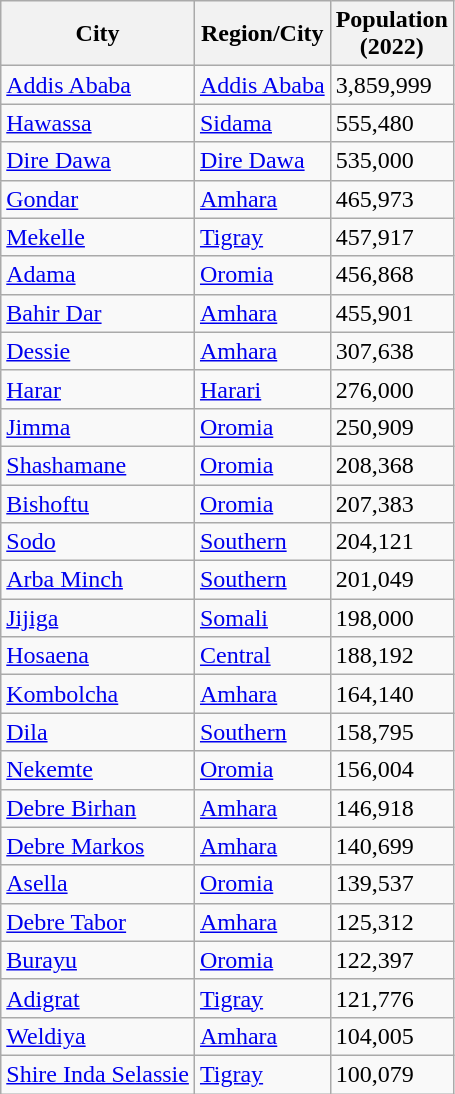<table class="wikitable sortable sticky-header col3right">
<tr>
<th>City</th>
<th>Region/City</th>
<th>Population<br>(2022)</th>
</tr>
<tr>
<td><a href='#'>Addis Ababa</a></td>
<td><a href='#'>Addis Ababa</a></td>
<td>3,859,999</td>
</tr>
<tr>
<td><a href='#'>Hawassa</a></td>
<td><a href='#'>Sidama</a></td>
<td>555,480</td>
</tr>
<tr>
<td><a href='#'>Dire Dawa</a></td>
<td><a href='#'>Dire Dawa</a></td>
<td>535,000</td>
</tr>
<tr>
<td><a href='#'>Gondar</a></td>
<td><a href='#'>Amhara</a></td>
<td>465,973</td>
</tr>
<tr>
<td><a href='#'>Mekelle</a></td>
<td><a href='#'>Tigray</a></td>
<td>457,917</td>
</tr>
<tr>
<td><a href='#'>Adama</a></td>
<td><a href='#'>Oromia</a></td>
<td>456,868</td>
</tr>
<tr>
<td><a href='#'>Bahir Dar</a></td>
<td><a href='#'>Amhara</a></td>
<td>455,901</td>
</tr>
<tr>
<td><a href='#'>Dessie</a></td>
<td><a href='#'>Amhara</a></td>
<td>307,638</td>
</tr>
<tr>
<td><a href='#'>Harar</a></td>
<td><a href='#'>Harari</a></td>
<td>276,000</td>
</tr>
<tr>
<td><a href='#'>Jimma</a></td>
<td><a href='#'>Oromia</a></td>
<td>250,909</td>
</tr>
<tr>
<td><a href='#'>Shashamane</a></td>
<td><a href='#'>Oromia</a></td>
<td>208,368</td>
</tr>
<tr>
<td><a href='#'>Bishoftu</a></td>
<td><a href='#'>Oromia</a></td>
<td>207,383</td>
</tr>
<tr>
<td><a href='#'>Sodo</a></td>
<td><a href='#'>Southern</a></td>
<td>204,121</td>
</tr>
<tr>
<td><a href='#'>Arba Minch</a></td>
<td><a href='#'>Southern</a></td>
<td>201,049</td>
</tr>
<tr>
<td><a href='#'>Jijiga</a></td>
<td><a href='#'>Somali</a></td>
<td>198,000</td>
</tr>
<tr>
<td><a href='#'>Hosaena</a></td>
<td><a href='#'>Central</a></td>
<td>188,192</td>
</tr>
<tr>
<td><a href='#'>Kombolcha</a></td>
<td><a href='#'>Amhara</a></td>
<td>164,140</td>
</tr>
<tr>
<td><a href='#'>Dila</a></td>
<td><a href='#'>Southern</a></td>
<td>158,795</td>
</tr>
<tr>
<td><a href='#'>Nekemte</a></td>
<td><a href='#'>Oromia</a></td>
<td>156,004</td>
</tr>
<tr>
<td><a href='#'>Debre Birhan</a></td>
<td><a href='#'>Amhara</a></td>
<td>146,918</td>
</tr>
<tr>
<td><a href='#'>Debre Markos</a></td>
<td><a href='#'>Amhara</a></td>
<td>140,699</td>
</tr>
<tr>
<td><a href='#'>Asella</a></td>
<td><a href='#'>Oromia</a></td>
<td>139,537</td>
</tr>
<tr>
<td><a href='#'>Debre Tabor</a></td>
<td><a href='#'>Amhara</a></td>
<td>125,312</td>
</tr>
<tr>
<td><a href='#'>Burayu</a></td>
<td><a href='#'>Oromia</a></td>
<td>122,397</td>
</tr>
<tr>
<td><a href='#'>Adigrat</a></td>
<td><a href='#'>Tigray</a></td>
<td>121,776</td>
</tr>
<tr>
<td><a href='#'>Weldiya</a></td>
<td><a href='#'>Amhara</a></td>
<td>104,005</td>
</tr>
<tr>
<td><a href='#'>Shire Inda Selassie</a></td>
<td><a href='#'>Tigray</a></td>
<td>100,079</td>
</tr>
</table>
